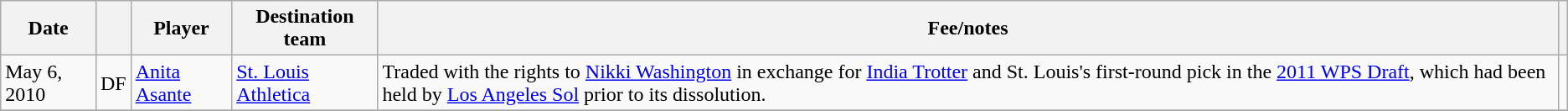<table class="wikitable">
<tr>
<th>Date</th>
<th></th>
<th>Player</th>
<th>Destination team</th>
<th>Fee/notes</th>
<th></th>
</tr>
<tr>
<td>May 6, 2010</td>
<td>DF</td>
<td> <a href='#'>Anita Asante</a></td>
<td> <a href='#'>St. Louis Athletica</a></td>
<td>Traded with the rights to <a href='#'>Nikki Washington</a> in exchange for <a href='#'>India Trotter</a> and St. Louis's first-round pick in the <a href='#'>2011 WPS Draft</a>, which had been held by <a href='#'>Los Angeles Sol</a> prior to its dissolution.</td>
<td></td>
</tr>
<tr>
</tr>
</table>
